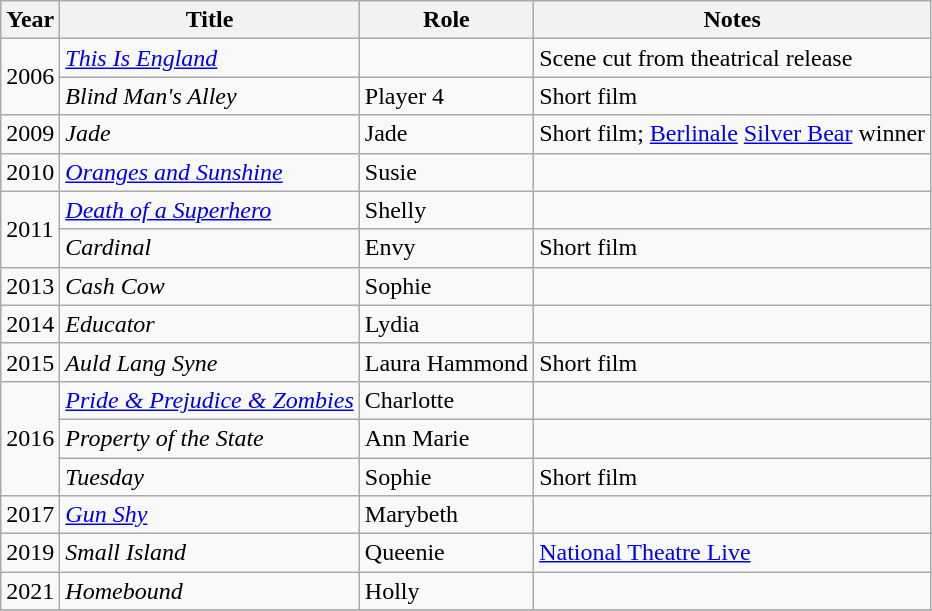<table class="wikitable sortable">
<tr>
<th>Year</th>
<th>Title</th>
<th>Role</th>
<th class="unsortable">Notes</th>
</tr>
<tr>
<td rowspan="2">2006</td>
<td><em><a href='#'>This Is England</a></em></td>
<td></td>
<td>Scene cut from theatrical release</td>
</tr>
<tr>
<td><em>Blind Man's Alley</em></td>
<td>Player 4</td>
<td>Short film</td>
</tr>
<tr>
<td>2009</td>
<td><em>Jade</em></td>
<td>Jade</td>
<td>Short film; <a href='#'>Berlinale</a> <a href='#'>Silver Bear</a> winner</td>
</tr>
<tr>
<td>2010</td>
<td><em><a href='#'>Oranges and Sunshine</a></em></td>
<td>Susie</td>
<td></td>
</tr>
<tr>
<td rowspan="2">2011</td>
<td><em><a href='#'>Death of a Superhero</a></em></td>
<td>Shelly</td>
<td></td>
</tr>
<tr>
<td><em>Cardinal</em></td>
<td>Envy</td>
<td>Short film</td>
</tr>
<tr>
<td>2013</td>
<td><em>Cash Cow</em></td>
<td>Sophie</td>
<td></td>
</tr>
<tr>
<td>2014</td>
<td><em>Educator</em></td>
<td>Lydia</td>
<td></td>
</tr>
<tr>
<td>2015</td>
<td><em>Auld Lang Syne</em></td>
<td>Laura Hammond</td>
<td>Short film</td>
</tr>
<tr>
<td rowspan="3">2016</td>
<td><em><a href='#'>Pride & Prejudice & Zombies</a></em></td>
<td>Charlotte</td>
<td></td>
</tr>
<tr>
<td><em>Property of the State</em></td>
<td>Ann Marie</td>
<td></td>
</tr>
<tr>
<td><em>Tuesday</em></td>
<td>Sophie</td>
<td>Short film</td>
</tr>
<tr>
<td>2017</td>
<td><em><a href='#'>Gun Shy</a></em></td>
<td>Marybeth</td>
<td></td>
</tr>
<tr>
<td>2019</td>
<td><em>Small Island</em></td>
<td>Queenie</td>
<td><a href='#'>National Theatre Live</a></td>
</tr>
<tr>
<td>2021</td>
<td><em>Homebound</em></td>
<td>Holly</td>
<td></td>
</tr>
<tr>
</tr>
</table>
